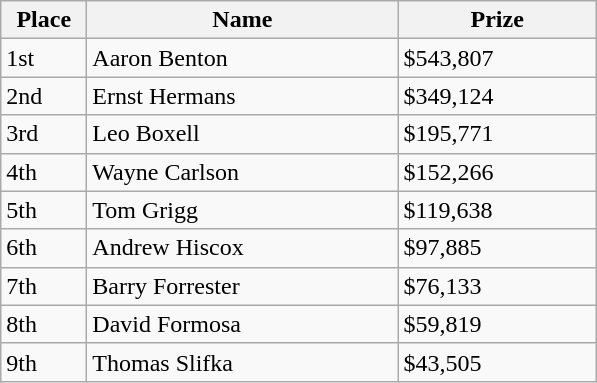<table class="wikitable">
<tr>
<th width="50">Place</th>
<th width="200">Name</th>
<th width="125">Prize</th>
</tr>
<tr>
<td>1st</td>
<td> Aaron Benton</td>
<td>$543,807</td>
</tr>
<tr>
<td>2nd</td>
<td> Ernst Hermans</td>
<td>$349,124</td>
</tr>
<tr>
<td>3rd</td>
<td> Leo Boxell</td>
<td>$195,771</td>
</tr>
<tr>
<td>4th</td>
<td> Wayne Carlson</td>
<td>$152,266</td>
</tr>
<tr>
<td>5th</td>
<td> Tom Grigg</td>
<td>$119,638</td>
</tr>
<tr>
<td>6th</td>
<td> Andrew Hiscox</td>
<td>$97,885</td>
</tr>
<tr>
<td>7th</td>
<td> Barry Forrester</td>
<td>$76,133</td>
</tr>
<tr>
<td>8th</td>
<td> David Formosa</td>
<td>$59,819</td>
</tr>
<tr>
<td>9th</td>
<td> Thomas Slifka</td>
<td>$43,505</td>
</tr>
</table>
